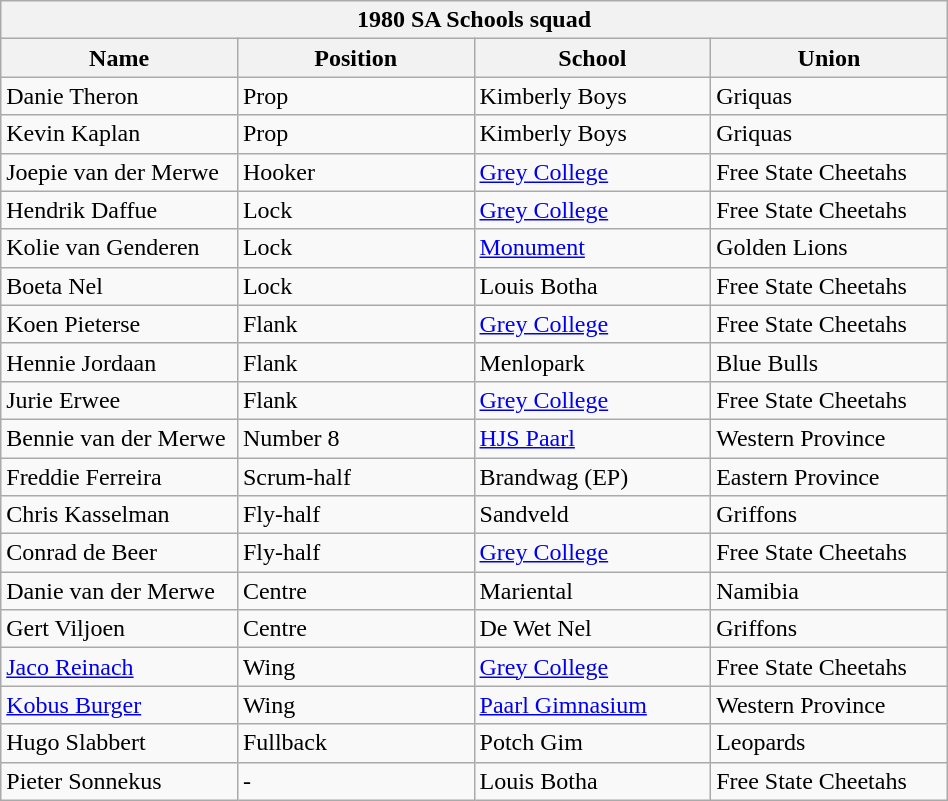<table class="wikitable" style="text-align:left; width:50%">
<tr>
<th colspan="100%">1980 SA Schools squad</th>
</tr>
<tr>
<th style="width:25%;">Name</th>
<th style="width:25%;">Position</th>
<th style="width:25%;">School</th>
<th style="width:25%;">Union</th>
</tr>
<tr>
<td>Danie Theron</td>
<td>Prop</td>
<td>Kimberly Boys</td>
<td>Griquas</td>
</tr>
<tr>
<td>Kevin Kaplan</td>
<td>Prop</td>
<td>Kimberly Boys</td>
<td>Griquas</td>
</tr>
<tr>
<td>Joepie van der Merwe</td>
<td>Hooker</td>
<td><a href='#'>Grey College</a></td>
<td>Free State Cheetahs</td>
</tr>
<tr>
<td>Hendrik Daffue</td>
<td>Lock</td>
<td><a href='#'>Grey College</a></td>
<td>Free State Cheetahs</td>
</tr>
<tr>
<td>Kolie van Genderen</td>
<td>Lock</td>
<td><a href='#'>Monument</a></td>
<td>Golden Lions</td>
</tr>
<tr>
<td>Boeta Nel</td>
<td>Lock</td>
<td>Louis Botha</td>
<td>Free State Cheetahs</td>
</tr>
<tr>
<td>Koen Pieterse</td>
<td>Flank</td>
<td><a href='#'>Grey College</a></td>
<td>Free State Cheetahs</td>
</tr>
<tr>
<td>Hennie Jordaan</td>
<td>Flank</td>
<td>Menlopark</td>
<td>Blue Bulls</td>
</tr>
<tr>
<td>Jurie Erwee</td>
<td>Flank</td>
<td><a href='#'>Grey College</a></td>
<td>Free State Cheetahs</td>
</tr>
<tr>
<td>Bennie van der Merwe</td>
<td>Number 8</td>
<td><a href='#'>HJS Paarl</a></td>
<td>Western Province</td>
</tr>
<tr>
<td>Freddie Ferreira</td>
<td>Scrum-half</td>
<td>Brandwag (EP)</td>
<td>Eastern Province</td>
</tr>
<tr>
<td>Chris Kasselman</td>
<td>Fly-half</td>
<td>Sandveld</td>
<td>Griffons</td>
</tr>
<tr>
<td>Conrad de Beer</td>
<td>Fly-half</td>
<td><a href='#'>Grey College</a></td>
<td>Free State Cheetahs</td>
</tr>
<tr>
<td>Danie van der Merwe</td>
<td>Centre</td>
<td>Mariental</td>
<td>Namibia</td>
</tr>
<tr>
<td>Gert Viljoen</td>
<td>Centre</td>
<td>De Wet Nel</td>
<td>Griffons</td>
</tr>
<tr>
<td><a href='#'>Jaco Reinach</a></td>
<td>Wing</td>
<td><a href='#'>Grey College</a></td>
<td>Free State Cheetahs</td>
</tr>
<tr>
<td><a href='#'>Kobus Burger</a></td>
<td>Wing</td>
<td><a href='#'>Paarl Gimnasium</a></td>
<td>Western Province</td>
</tr>
<tr>
<td>Hugo Slabbert</td>
<td>Fullback</td>
<td>Potch Gim</td>
<td>Leopards</td>
</tr>
<tr>
<td>Pieter Sonnekus</td>
<td>-</td>
<td>Louis Botha</td>
<td>Free State Cheetahs</td>
</tr>
</table>
